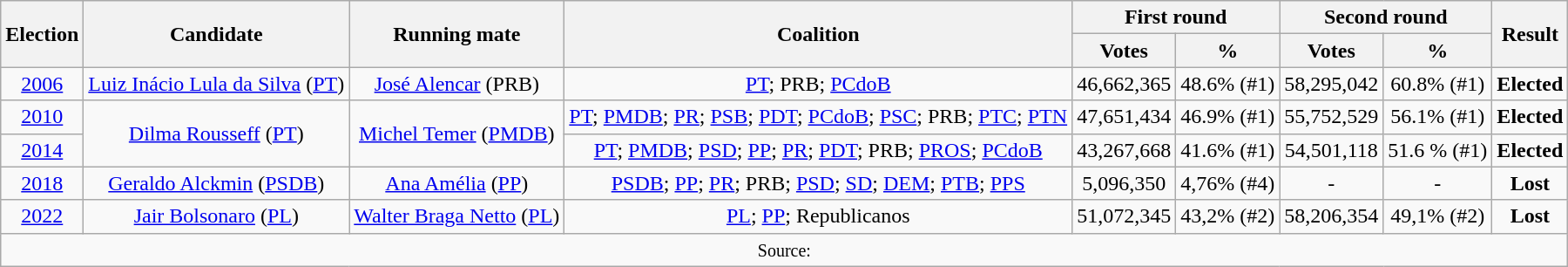<table class="wikitable" style="text-align:center">
<tr>
<th rowspan="2">Election</th>
<th rowspan="2">Candidate</th>
<th rowspan="2">Running mate</th>
<th rowspan="2">Coalition</th>
<th colspan="2">First round</th>
<th colspan="2">Second round</th>
<th rowspan="2">Result</th>
</tr>
<tr>
<th>Votes</th>
<th>%</th>
<th>Votes</th>
<th>%</th>
</tr>
<tr>
<td><a href='#'>2006</a></td>
<td><a href='#'>Luiz Inácio Lula da Silva</a> (<a href='#'>PT</a>)</td>
<td><a href='#'>José Alencar</a> (PRB)</td>
<td><a href='#'>PT</a>; PRB; <a href='#'>PCdoB</a></td>
<td>46,662,365</td>
<td>48.6% (#1)</td>
<td>58,295,042</td>
<td>60.8% (#1)</td>
<td><strong>Elected</strong> </td>
</tr>
<tr>
<td><a href='#'>2010</a></td>
<td rowspan="2"><a href='#'>Dilma Rousseff</a> (<a href='#'>PT</a>)</td>
<td rowspan="2"><a href='#'>Michel Temer</a> (<a href='#'>PMDB</a>)</td>
<td><a href='#'>PT</a>; <a href='#'>PMDB</a>; <a href='#'>PR</a>; <a href='#'>PSB</a>; <a href='#'>PDT</a>; <a href='#'>PCdoB</a>; <a href='#'>PSC</a>; PRB; <a href='#'>PTC</a>; <a href='#'>PTN</a></td>
<td>47,651,434</td>
<td>46.9% (#1)</td>
<td>55,752,529</td>
<td>56.1% (#1)</td>
<td><strong>Elected</strong> </td>
</tr>
<tr>
<td><a href='#'>2014</a></td>
<td><a href='#'>PT</a>; <a href='#'>PMDB</a>; <a href='#'>PSD</a>; <a href='#'>PP</a>; <a href='#'>PR</a>; <a href='#'>PDT</a>; PRB; <a href='#'>PROS</a>; <a href='#'>PCdoB</a></td>
<td>43,267,668</td>
<td>41.6% (#1)</td>
<td>54,501,118</td>
<td>51.6 % (#1)</td>
<td><strong>Elected</strong> </td>
</tr>
<tr>
<td><a href='#'>2018</a></td>
<td><a href='#'>Geraldo Alckmin</a> (<a href='#'>PSDB</a>)</td>
<td><a href='#'>Ana Amélia</a> (<a href='#'>PP</a>)</td>
<td><a href='#'>PSDB</a>; <a href='#'>PP</a>; <a href='#'>PR</a>; PRB; <a href='#'>PSD</a>; <a href='#'>SD</a>; <a href='#'>DEM</a>; <a href='#'>PTB</a>; <a href='#'>PPS</a></td>
<td>5,096,350</td>
<td>4,76% (#4)</td>
<td>-</td>
<td>-</td>
<td><strong>Lost</strong> </td>
</tr>
<tr>
<td><a href='#'>2022</a></td>
<td><a href='#'>Jair Bolsonaro</a> (<a href='#'>PL</a>)</td>
<td><a href='#'>Walter Braga Netto</a> (<a href='#'>PL</a>)</td>
<td><a href='#'>PL</a>; <a href='#'>PP</a>; Republicanos</td>
<td>51,072,345</td>
<td>43,2% (#2)</td>
<td>58,206,354</td>
<td>49,1% (#2)</td>
<td><strong>Lost</strong> </td>
</tr>
<tr>
<td colspan="9"><small>Source: </small></td>
</tr>
</table>
